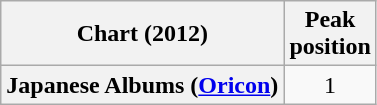<table class="wikitable plainrowheaders">
<tr>
<th>Chart (2012)</th>
<th>Peak<br>position</th>
</tr>
<tr>
<th scope="row">Japanese Albums (<a href='#'>Oricon</a>)</th>
<td style="text-align:center;">1</td>
</tr>
</table>
